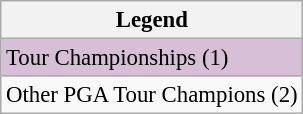<table class="wikitable" style="font-size:95%;">
<tr>
<th>Legend</th>
</tr>
<tr style="background:thistle;">
<td>Tour Championships (1)</td>
</tr>
<tr>
<td>Other PGA Tour Champions (2)</td>
</tr>
</table>
